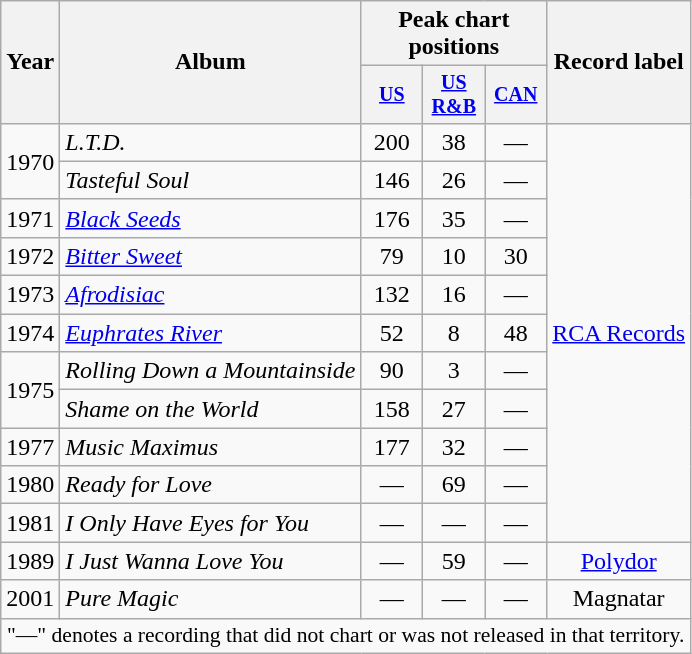<table class="wikitable" style="text-align:center;">
<tr>
<th rowspan="2">Year</th>
<th rowspan="2">Album</th>
<th colspan="3">Peak chart positions</th>
<th rowspan="2">Record label</th>
</tr>
<tr style="font-size:smaller;">
<th width="35"><a href='#'>US</a><br></th>
<th width="35"><a href='#'>US<br>R&B</a><br></th>
<th width="35"><a href='#'>CAN</a><br></th>
</tr>
<tr>
<td rowspan="2">1970</td>
<td align="left"><em>L.T.D.</em></td>
<td>200</td>
<td>38</td>
<td>—</td>
<td rowspan="11"><a href='#'>RCA Records</a></td>
</tr>
<tr>
<td align="left"><em>Tasteful Soul</em></td>
<td>146</td>
<td>26</td>
<td>—</td>
</tr>
<tr>
<td rowspan="1">1971</td>
<td align="left"><em><a href='#'>Black Seeds</a></em></td>
<td>176</td>
<td>35</td>
<td>—</td>
</tr>
<tr>
<td rowspan="1">1972</td>
<td align="left"><em><a href='#'>Bitter Sweet</a></em></td>
<td>79</td>
<td>10</td>
<td>30</td>
</tr>
<tr>
<td rowspan="1">1973</td>
<td align="left"><em><a href='#'>Afrodisiac</a></em></td>
<td>132</td>
<td>16</td>
<td>—</td>
</tr>
<tr>
<td rowspan="1">1974</td>
<td align="left"><em><a href='#'>Euphrates River</a></em></td>
<td>52</td>
<td>8</td>
<td>48</td>
</tr>
<tr>
<td rowspan="2">1975</td>
<td align="left"><em>Rolling Down a Mountainside</em></td>
<td>90</td>
<td>3</td>
<td>—</td>
</tr>
<tr>
<td align="left"><em>Shame on the World</em></td>
<td>158</td>
<td>27</td>
<td>—</td>
</tr>
<tr>
<td rowspan="1">1977</td>
<td align="left"><em>Music Maximus</em></td>
<td>177</td>
<td>32</td>
<td>—</td>
</tr>
<tr>
<td rowspan="1">1980</td>
<td align="left"><em>Ready for Love</em></td>
<td>—</td>
<td>69</td>
<td>—</td>
</tr>
<tr>
<td rowspan="1">1981</td>
<td align="left"><em>I Only Have Eyes for You</em></td>
<td>—</td>
<td>—</td>
<td>—</td>
</tr>
<tr>
<td rowspan="1">1989</td>
<td align="left"><em>I Just Wanna Love You</em></td>
<td>—</td>
<td>59</td>
<td>—</td>
<td rowspan="1"><a href='#'>Polydor</a></td>
</tr>
<tr>
<td rowspan="1">2001</td>
<td align="left"><em>Pure Magic</em></td>
<td>—</td>
<td>—</td>
<td>—</td>
<td rowspan="1">Magnatar</td>
</tr>
<tr>
<td colspan="15" style="font-size:90%">"—" denotes a recording that did not chart or was not released in that territory.</td>
</tr>
</table>
